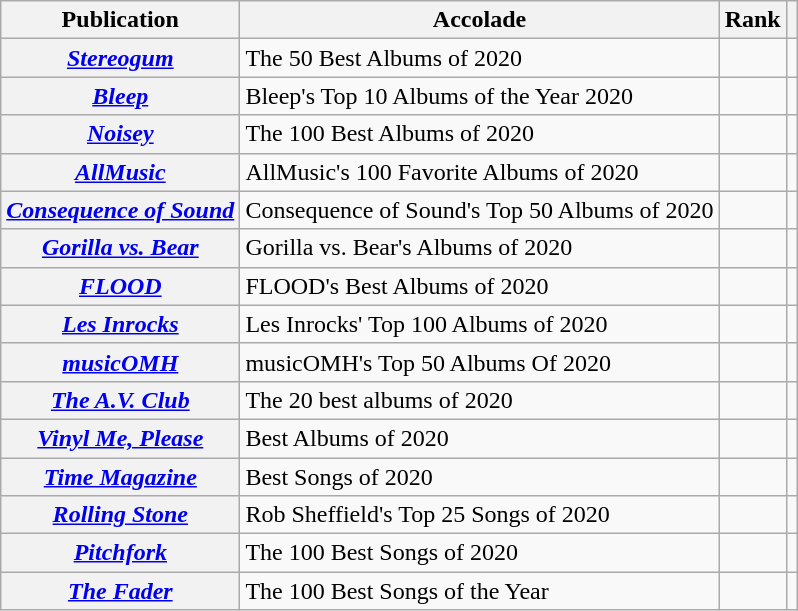<table class="wikitable sortable plainrowheaders">
<tr>
<th scope="col">Publication</th>
<th scope="col">Accolade</th>
<th scope="col">Rank</th>
<th scope="col" class="unsortable"></th>
</tr>
<tr>
<th scope="row"><em><a href='#'>Stereogum</a></em></th>
<td>The 50 Best Albums of 2020</td>
<td></td>
<td></td>
</tr>
<tr>
<th scope="row"><em><a href='#'>Bleep</a></em></th>
<td>Bleep's Top 10 Albums of the Year 2020</td>
<td></td>
<td></td>
</tr>
<tr>
<th scope="row"><em><a href='#'>Noisey</a></em></th>
<td>The 100 Best Albums of 2020</td>
<td></td>
<td></td>
</tr>
<tr>
<th scope="row"><em><a href='#'>AllMusic</a></em></th>
<td>AllMusic's 100 Favorite Albums of 2020</td>
<td></td>
<td></td>
</tr>
<tr>
<th scope="row"><em><a href='#'>Consequence of Sound</a></em></th>
<td>Consequence of Sound's Top 50 Albums of 2020</td>
<td></td>
<td></td>
</tr>
<tr>
<th scope="row"><em><a href='#'>Gorilla vs. Bear</a></em></th>
<td>Gorilla vs. Bear's Albums of 2020</td>
<td></td>
<td></td>
</tr>
<tr>
<th scope="row"><em><a href='#'>FLOOD</a></em></th>
<td>FLOOD's Best Albums of 2020</td>
<td></td>
<td></td>
</tr>
<tr>
<th scope="row"><em><a href='#'>Les Inrocks</a></em></th>
<td>Les Inrocks' Top 100 Albums of 2020</td>
<td></td>
<td></td>
</tr>
<tr>
<th scope="row"><em><a href='#'>musicOMH</a></em></th>
<td>musicOMH's Top 50 Albums Of 2020</td>
<td></td>
<td></td>
</tr>
<tr>
<th scope="row"><em><a href='#'>The A.V. Club</a></em></th>
<td>The 20 best albums of 2020</td>
<td></td>
<td></td>
</tr>
<tr>
<th scope="row"><em><a href='#'>Vinyl Me, Please</a></em></th>
<td>Best Albums of 2020</td>
<td></td>
<td></td>
</tr>
<tr>
<th scope="row"><em><a href='#'>Time Magazine</a></em></th>
<td>Best Songs of 2020</td>
<td></td>
<td></td>
</tr>
<tr>
<th scope="row"><em><a href='#'>Rolling Stone</a></em></th>
<td>Rob Sheffield's Top 25 Songs of 2020</td>
<td></td>
<td></td>
</tr>
<tr>
<th scope="row"><em><a href='#'>Pitchfork</a></em></th>
<td>The 100 Best Songs of 2020</td>
<td></td>
<td></td>
</tr>
<tr>
<th scope="row"><em><a href='#'>The Fader</a></em></th>
<td>The 100 Best Songs of the Year</td>
<td></td>
<td></td>
</tr>
</table>
